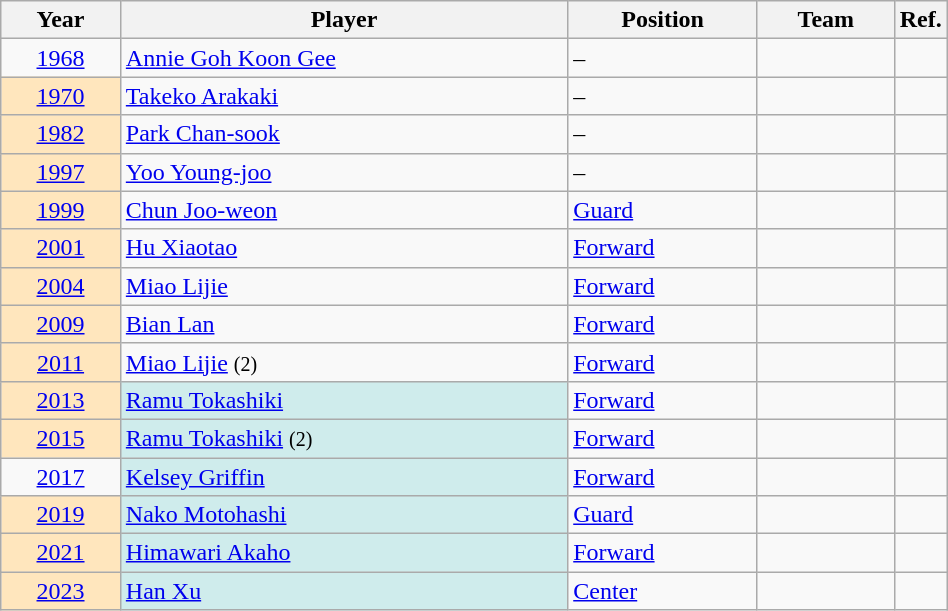<table class="wikitable plainrowheaders sortable" style="width: 50%; text-align:left" summary="Season (sortable), Player (sortable), Position (sortable), Nationality (sortable) and Team (sortable)">
<tr>
<th scope="col">Year</th>
<th scope="col">Player</th>
<th scope="col">Position</th>
<th scope="col">Team</th>
<th width=5%>Ref.</th>
</tr>
<tr>
<td style="text-align: center"><a href='#'>1968</a></td>
<td align=left><a href='#'>Annie Goh Koon Gee</a></td>
<td align=left>–</td>
<td align=left></td>
<td></td>
</tr>
<tr>
<td scope="row" style="background-color:#FFE6BD; text-align: center"><a href='#'>1970</a></td>
<td align=left><a href='#'>Takeko Arakaki</a></td>
<td align=left>–</td>
<td align=left></td>
<td></td>
</tr>
<tr>
<td scope="row" style="background-color:#FFE6BD; text-align: center"><a href='#'>1982</a></td>
<td align=left><a href='#'>Park Chan-sook</a></td>
<td align=left>–</td>
<td align=left></td>
<td></td>
</tr>
<tr>
<td scope="row" style="background-color:#FFE6BD; text-align: center"><a href='#'>1997</a></td>
<td align=left><a href='#'>Yoo Young-joo</a></td>
<td align=left>–</td>
<td align=left></td>
<td></td>
</tr>
<tr>
<td scope="row" style="background-color:#FFE6BD; text-align: center"><a href='#'>1999</a></td>
<td align=left><a href='#'>Chun Joo-weon</a></td>
<td align=left><a href='#'>Guard</a></td>
<td align=left></td>
<td></td>
</tr>
<tr>
<td scope="row" style="background-color:#FFE6BD; text-align: center"><a href='#'>2001</a></td>
<td align=left><a href='#'>Hu Xiaotao</a></td>
<td align=left><a href='#'>Forward</a></td>
<td align=left></td>
<td></td>
</tr>
<tr>
<td scope="row" style="background-color:#FFE6BD; text-align: center"><a href='#'>2004</a></td>
<td align=left><a href='#'>Miao Lijie</a></td>
<td align=left><a href='#'>Forward</a></td>
<td align=left></td>
<td></td>
</tr>
<tr>
<td scope="row" style="background-color:#FFE6BD; text-align: center"><a href='#'>2009</a></td>
<td align=left><a href='#'>Bian Lan</a></td>
<td align=left><a href='#'>Forward</a></td>
<td align=left></td>
<td></td>
</tr>
<tr>
<td scope="row" style="background-color:#FFE6BD; text-align: center"><a href='#'>2011</a></td>
<td align=left><a href='#'>Miao Lijie</a> <small>(2)</small></td>
<td align=left><a href='#'>Forward</a></td>
<td align=left></td>
<td></td>
</tr>
<tr>
<td scope="row" style="background-color:#FFE6BD; text-align: center"><a href='#'>2013</a></td>
<td scope="row" style="background-color:#CFECEC"><a href='#'>Ramu Tokashiki</a></td>
<td align=left><a href='#'>Forward</a></td>
<td align=left></td>
<td></td>
</tr>
<tr>
<td scope="row" style="background-color:#FFE6BD; text-align: center"><a href='#'>2015</a></td>
<td scope="row" style="background-color:#CFECEC"><a href='#'>Ramu Tokashiki</a> <small>(2)</small></td>
<td align=left><a href='#'>Forward</a></td>
<td align=left></td>
<td></td>
</tr>
<tr>
<td style="text-align: center"><a href='#'>2017</a></td>
<td scope="row" style="background-color:#CFECEC"><a href='#'>Kelsey Griffin</a></td>
<td align=left><a href='#'>Forward</a></td>
<td align=left></td>
<td></td>
</tr>
<tr>
<td scope="row" style="background-color:#FFE6BD; text-align: center"><a href='#'>2019</a></td>
<td scope="row" style="background-color:#CFECEC"><a href='#'>Nako Motohashi</a></td>
<td align=left><a href='#'>Guard</a></td>
<td align=left></td>
<td></td>
</tr>
<tr>
<td scope="row" style="background-color:#FFE6BD; text-align: center"><a href='#'>2021</a></td>
<td scope="row" style="background-color:#CFECEC"><a href='#'>Himawari Akaho</a></td>
<td align=left><a href='#'>Forward</a></td>
<td align=left></td>
<td></td>
</tr>
<tr>
<td scope="row" style="background-color:#FFE6BD; text-align: center"><a href='#'>2023</a></td>
<td scope="row" style="background-color:#CFECEC"><a href='#'>Han Xu</a></td>
<td align=left><a href='#'>Center</a></td>
<td align=left></td>
<td></td>
</tr>
</table>
